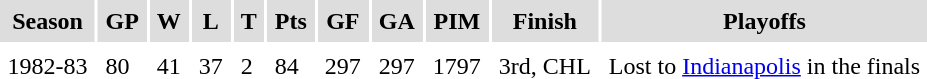<table cellpadding=5>
<tr bgcolor="#dddddd">
<th>Season</th>
<th>GP</th>
<th>W</th>
<th>L</th>
<th>T</th>
<th>Pts</th>
<th>GF</th>
<th>GA</th>
<th>PIM</th>
<th>Finish</th>
<th>Playoffs</th>
</tr>
<tr>
<td>1982-83</td>
<td>80</td>
<td>41</td>
<td>37</td>
<td>2</td>
<td>84</td>
<td>297</td>
<td>297</td>
<td>1797</td>
<td>3rd, CHL</td>
<td>Lost to <a href='#'>Indianapolis</a> in the finals</td>
</tr>
<tr bgcolor="#eeeeee">
</tr>
</table>
